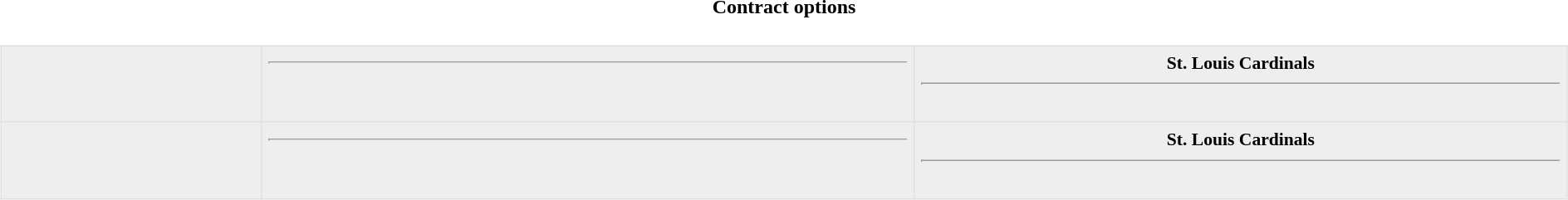<table class="toccolours collapsible collapsed" style="width:100%; background:inherit">
<tr>
<th>Contract options</th>
</tr>
<tr>
<td><br><table border=1 style="border-collapse:collapse; font-size:90%; text-align: center; width: 100%" bordercolor="#DFDFDF"  cellpadding="5">
<tr bgcolor="#eeeeee">
<td style="width:12%"></td>
<td style="width:30%" valign="top"><hr><br></td>
<td style="width:30%" valign="top"><strong>St. Louis Cardinals</strong><hr><br></td>
</tr>
<tr bgcolor="#eeeeee">
<td style="width:12%"></td>
<td style="width:30%" valign="top"><hr><br></td>
<td style="width:30%" valign="top"><strong>St. Louis Cardinals</strong><hr><br></td>
</tr>
</table>
</td>
</tr>
</table>
